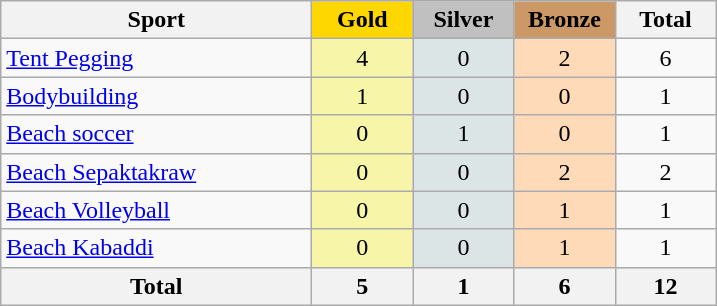<table class="wikitable sortable" style="text-align:center;">
<tr>
<th width=200>Sport</th>
<td bgcolor=gold width=60><strong>Gold</strong></td>
<td bgcolor=silver width=60><strong>Silver</strong></td>
<td bgcolor=#cc9966 width=60><strong>Bronze</strong></td>
<th width=60>Total</th>
</tr>
<tr>
<td align=left><a href='#'>Tent Pegging</a></td>
<td bgcolor=#F7F6A8>4</td>
<td bgcolor=#dce5e5>0</td>
<td bgcolor=#ffdab9>2</td>
<td>6</td>
</tr>
<tr>
<td align=left><a href='#'>Bodybuilding</a></td>
<td bgcolor=#F7F6A8>1</td>
<td bgcolor=#dce5e5>0</td>
<td bgcolor=#ffdab9>0</td>
<td>1</td>
</tr>
<tr>
<td align=left><a href='#'>Beach soccer</a></td>
<td bgcolor=#F7F6A8>0</td>
<td bgcolor=#dce5e5>1</td>
<td bgcolor=#ffdab9>0</td>
<td>1</td>
</tr>
<tr>
<td align=left><a href='#'>Beach Sepaktakraw</a></td>
<td bgcolor=#F7F6A8>0</td>
<td bgcolor=#dce5e5>0</td>
<td bgcolor=#ffdab9>2</td>
<td>2</td>
</tr>
<tr>
<td align=left><a href='#'>Beach Volleyball</a></td>
<td bgcolor=#F7F6A8>0</td>
<td bgcolor=#dce5e5>0</td>
<td bgcolor=#ffdab9>1</td>
<td>1</td>
</tr>
<tr>
<td align=left><a href='#'>Beach Kabaddi</a></td>
<td bgcolor=#F7F6A8>0</td>
<td bgcolor=#dce5e5>0</td>
<td bgcolor=#ffdab9>1</td>
<td>1</td>
</tr>
<tr>
<th>Total</th>
<th>5</th>
<th>1</th>
<th>6</th>
<th>12</th>
</tr>
</table>
